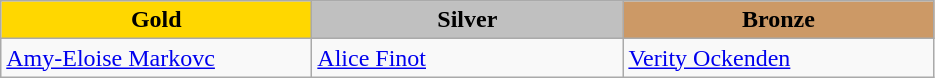<table class="wikitable" style="text-align:left">
<tr align="center">
<td width=200 bgcolor=gold><strong>Gold</strong></td>
<td width=200 bgcolor=silver><strong>Silver</strong></td>
<td width=200 bgcolor=CC9966><strong>Bronze</strong></td>
</tr>
<tr>
<td><a href='#'>Amy-Eloise Markovc</a><br><em></em></td>
<td><a href='#'>Alice Finot</a><br><em></em></td>
<td><a href='#'>Verity Ockenden</a><br><em></em></td>
</tr>
</table>
